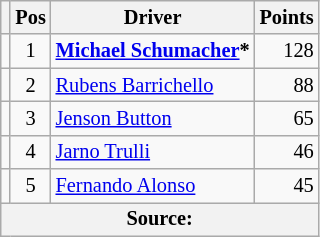<table class="wikitable" style="font-size: 85%;">
<tr>
<th></th>
<th>Pos</th>
<th>Driver</th>
<th>Points</th>
</tr>
<tr>
<td></td>
<td align="center">1</td>
<td> <strong><a href='#'>Michael Schumacher</a>*</strong></td>
<td align="right">128</td>
</tr>
<tr>
<td></td>
<td align="center">2</td>
<td> <a href='#'>Rubens Barrichello</a></td>
<td align="right">88</td>
</tr>
<tr>
<td></td>
<td align="center">3</td>
<td> <a href='#'>Jenson Button</a></td>
<td align="right">65</td>
</tr>
<tr>
<td></td>
<td align="center">4</td>
<td> <a href='#'>Jarno Trulli</a></td>
<td align="right">46</td>
</tr>
<tr>
<td></td>
<td align="center">5</td>
<td> <a href='#'>Fernando Alonso</a></td>
<td align="right">45</td>
</tr>
<tr>
<th colspan=4>Source:</th>
</tr>
</table>
